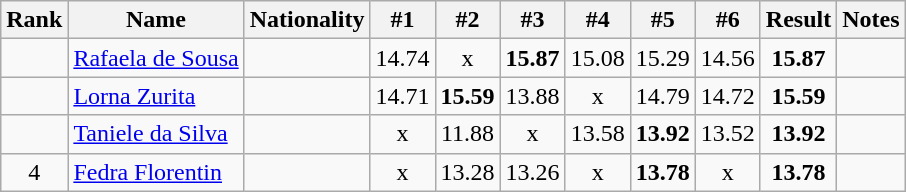<table class="wikitable sortable" style="text-align:center">
<tr>
<th>Rank</th>
<th>Name</th>
<th>Nationality</th>
<th>#1</th>
<th>#2</th>
<th>#3</th>
<th>#4</th>
<th>#5</th>
<th>#6</th>
<th>Result</th>
<th>Notes</th>
</tr>
<tr>
<td></td>
<td align=left><a href='#'>Rafaela de Sousa</a></td>
<td align=left></td>
<td>14.74</td>
<td>x</td>
<td><strong>15.87</strong></td>
<td>15.08</td>
<td>15.29</td>
<td>14.56</td>
<td><strong>15.87</strong></td>
<td></td>
</tr>
<tr>
<td></td>
<td align=left><a href='#'>Lorna Zurita</a></td>
<td align=left></td>
<td>14.71</td>
<td><strong>15.59</strong></td>
<td>13.88</td>
<td>x</td>
<td>14.79</td>
<td>14.72</td>
<td><strong>15.59</strong></td>
<td></td>
</tr>
<tr>
<td></td>
<td align=left><a href='#'>Taniele da Silva</a></td>
<td align=left></td>
<td>x</td>
<td>11.88</td>
<td>x</td>
<td>13.58</td>
<td><strong>13.92</strong></td>
<td>13.52</td>
<td><strong>13.92</strong></td>
<td></td>
</tr>
<tr>
<td>4</td>
<td align=left><a href='#'>Fedra Florentin</a></td>
<td align=left></td>
<td>x</td>
<td>13.28</td>
<td>13.26</td>
<td>x</td>
<td><strong>13.78</strong></td>
<td>x</td>
<td><strong>13.78</strong></td>
<td></td>
</tr>
</table>
